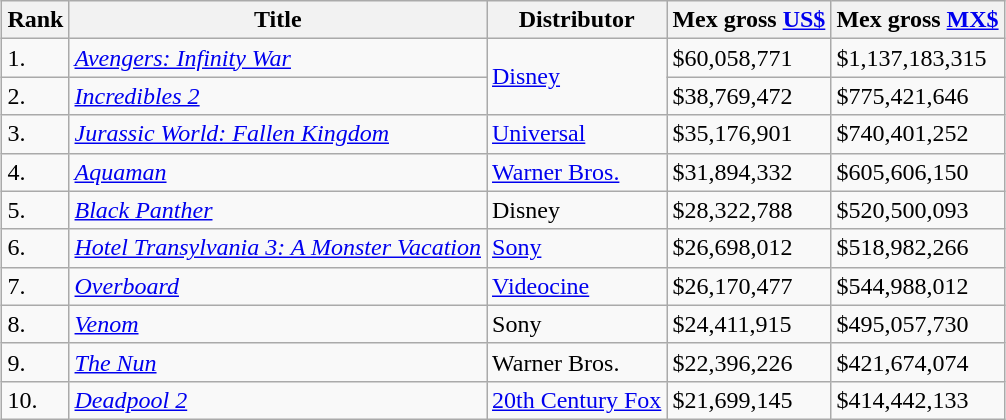<table class="wikitable sortable" style="margin:auto; margin:auto;">
<tr>
<th>Rank</th>
<th>Title</th>
<th>Distributor</th>
<th>Mex gross <a href='#'>US$</a></th>
<th>Mex gross <a href='#'>MX$</a></th>
</tr>
<tr>
<td>1.</td>
<td><em><a href='#'>Avengers: Infinity War</a></em></td>
<td rowspan="2"><a href='#'>Disney</a></td>
<td>$60,058,771</td>
<td>$1,137,183,315</td>
</tr>
<tr>
<td>2.</td>
<td><em><a href='#'>Incredibles 2</a></em></td>
<td>$38,769,472</td>
<td>$775,421,646</td>
</tr>
<tr>
<td>3.</td>
<td><em><a href='#'>Jurassic World: Fallen Kingdom</a></em></td>
<td><a href='#'>Universal</a></td>
<td>$35,176,901</td>
<td>$740,401,252</td>
</tr>
<tr>
<td>4.</td>
<td><em><a href='#'>Aquaman</a></em></td>
<td><a href='#'>Warner Bros.</a></td>
<td>$31,894,332</td>
<td>$605,606,150</td>
</tr>
<tr>
<td>5.</td>
<td><em><a href='#'>Black Panther</a></em></td>
<td>Disney</td>
<td>$28,322,788</td>
<td>$520,500,093</td>
</tr>
<tr>
<td>6.</td>
<td><em><a href='#'>Hotel Transylvania 3: A Monster Vacation</a></em></td>
<td><a href='#'>Sony</a></td>
<td>$26,698,012</td>
<td>$518,982,266</td>
</tr>
<tr>
<td>7.</td>
<td><em><a href='#'>Overboard</a></em></td>
<td><a href='#'>Videocine</a></td>
<td>$26,170,477</td>
<td>$544,988,012</td>
</tr>
<tr>
<td>8.</td>
<td><em><a href='#'>Venom</a></em></td>
<td>Sony</td>
<td>$24,411,915</td>
<td>$495,057,730</td>
</tr>
<tr>
<td>9.</td>
<td><em><a href='#'>The Nun</a></em></td>
<td>Warner Bros.</td>
<td>$22,396,226</td>
<td>$421,674,074</td>
</tr>
<tr>
<td>10.</td>
<td><em><a href='#'>Deadpool 2</a></em></td>
<td><a href='#'>20th Century Fox</a></td>
<td>$21,699,145</td>
<td>$414,442,133</td>
</tr>
</table>
